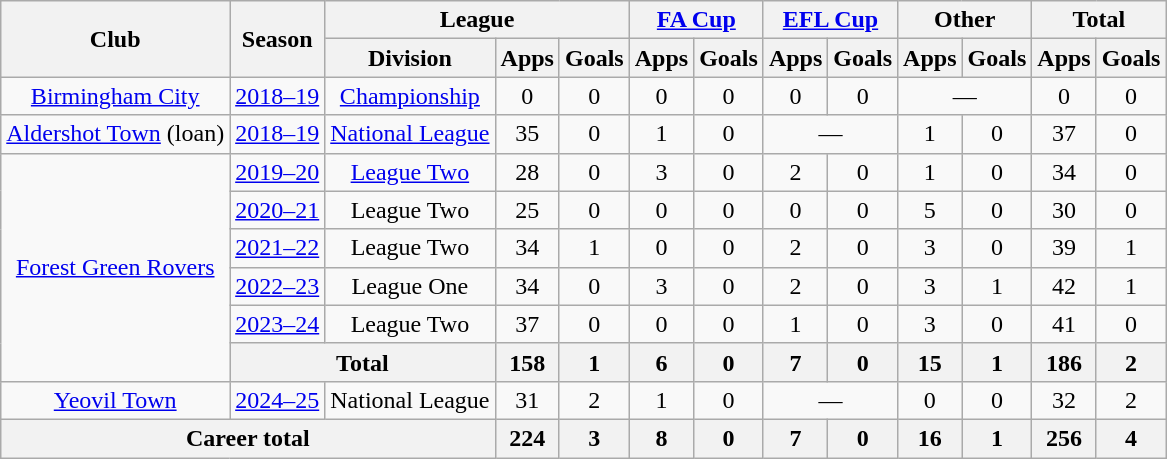<table class=wikitable style=text-align:center>
<tr>
<th rowspan=2>Club</th>
<th rowspan=2>Season</th>
<th colspan=3>League</th>
<th colspan=2><a href='#'>FA Cup</a></th>
<th colspan=2><a href='#'>EFL Cup</a></th>
<th colspan=2>Other</th>
<th colspan=2>Total</th>
</tr>
<tr>
<th>Division</th>
<th>Apps</th>
<th>Goals</th>
<th>Apps</th>
<th>Goals</th>
<th>Apps</th>
<th>Goals</th>
<th>Apps</th>
<th>Goals</th>
<th>Apps</th>
<th>Goals</th>
</tr>
<tr>
<td><a href='#'>Birmingham City</a></td>
<td><a href='#'>2018–19</a></td>
<td><a href='#'>Championship</a></td>
<td>0</td>
<td>0</td>
<td>0</td>
<td>0</td>
<td>0</td>
<td>0</td>
<td colspan=2>—</td>
<td>0</td>
<td>0</td>
</tr>
<tr>
<td><a href='#'>Aldershot Town</a> (loan)</td>
<td><a href='#'>2018–19</a></td>
<td><a href='#'>National League</a></td>
<td>35</td>
<td>0</td>
<td>1</td>
<td>0</td>
<td colspan=2>—</td>
<td>1</td>
<td>0</td>
<td>37</td>
<td>0</td>
</tr>
<tr>
<td rowspan=6><a href='#'>Forest Green Rovers</a></td>
<td><a href='#'>2019–20</a></td>
<td><a href='#'>League Two</a></td>
<td>28</td>
<td>0</td>
<td>3</td>
<td>0</td>
<td>2</td>
<td>0</td>
<td>1</td>
<td>0</td>
<td>34</td>
<td>0</td>
</tr>
<tr>
<td><a href='#'>2020–21</a></td>
<td>League Two</td>
<td>25</td>
<td>0</td>
<td>0</td>
<td>0</td>
<td>0</td>
<td>0</td>
<td>5</td>
<td>0</td>
<td>30</td>
<td>0</td>
</tr>
<tr>
<td><a href='#'>2021–22</a></td>
<td>League Two</td>
<td>34</td>
<td>1</td>
<td>0</td>
<td>0</td>
<td>2</td>
<td>0</td>
<td>3</td>
<td>0</td>
<td>39</td>
<td>1</td>
</tr>
<tr>
<td><a href='#'>2022–23</a></td>
<td>League One</td>
<td>34</td>
<td>0</td>
<td>3</td>
<td>0</td>
<td>2</td>
<td>0</td>
<td>3</td>
<td>1</td>
<td>42</td>
<td>1</td>
</tr>
<tr>
<td><a href='#'>2023–24</a></td>
<td>League Two</td>
<td>37</td>
<td>0</td>
<td>0</td>
<td>0</td>
<td>1</td>
<td>0</td>
<td>3</td>
<td>0</td>
<td>41</td>
<td>0</td>
</tr>
<tr>
<th colspan=2>Total</th>
<th>158</th>
<th>1</th>
<th>6</th>
<th>0</th>
<th>7</th>
<th>0</th>
<th>15</th>
<th>1</th>
<th>186</th>
<th>2</th>
</tr>
<tr>
<td><a href='#'>Yeovil Town</a></td>
<td><a href='#'>2024–25</a></td>
<td>National League</td>
<td>31</td>
<td>2</td>
<td>1</td>
<td>0</td>
<td colspan=2>—</td>
<td>0</td>
<td>0</td>
<td>32</td>
<td>2</td>
</tr>
<tr>
<th colspan=3>Career total</th>
<th>224</th>
<th>3</th>
<th>8</th>
<th>0</th>
<th>7</th>
<th>0</th>
<th>16</th>
<th>1</th>
<th>256</th>
<th>4</th>
</tr>
</table>
